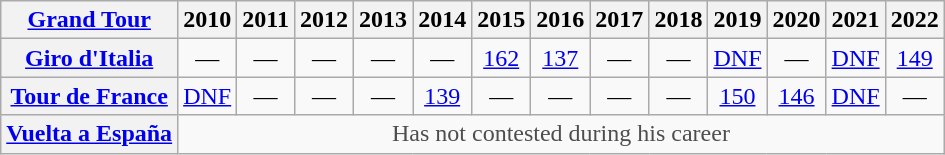<table class="wikitable plainrowheaders">
<tr>
<th scope="col"><a href='#'>Grand Tour</a></th>
<th scope="col">2010</th>
<th scope="col">2011</th>
<th scope="col">2012</th>
<th scope="col">2013</th>
<th scope="col">2014</th>
<th scope="col">2015</th>
<th scope="col">2016</th>
<th scope="col">2017</th>
<th scope="col">2018</th>
<th scope="col">2019</th>
<th scope="col">2020</th>
<th scope="col">2021</th>
<th scope="col">2022</th>
</tr>
<tr style="text-align:center;">
<th scope="row"> <a href='#'>Giro d'Italia</a></th>
<td>—</td>
<td>—</td>
<td>—</td>
<td>—</td>
<td>—</td>
<td><a href='#'>162</a></td>
<td><a href='#'>137</a></td>
<td>—</td>
<td>—</td>
<td><a href='#'>DNF</a></td>
<td>—</td>
<td><a href='#'>DNF</a></td>
<td><a href='#'>149</a></td>
</tr>
<tr style="text-align:center;">
<th scope="row"> <a href='#'>Tour de France</a></th>
<td><a href='#'>DNF</a></td>
<td>—</td>
<td>—</td>
<td>—</td>
<td><a href='#'>139</a></td>
<td>—</td>
<td>—</td>
<td>—</td>
<td>—</td>
<td><a href='#'>150</a></td>
<td><a href='#'>146</a></td>
<td><a href='#'>DNF</a></td>
<td>—</td>
</tr>
<tr style="text-align:center;">
<th scope="row"> <a href='#'>Vuelta a España</a></th>
<td style="color:#4d4d4d;" colspan=13>Has not contested during his career</td>
</tr>
</table>
